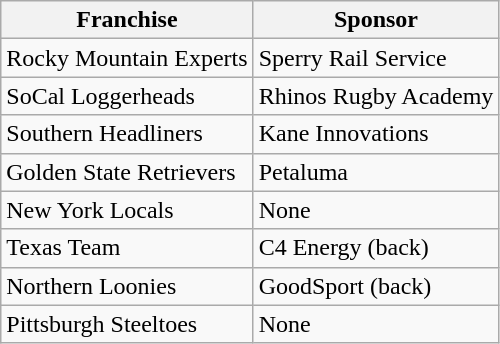<table class="wikitable">
<tr>
<th>Franchise</th>
<th>Sponsor</th>
</tr>
<tr>
<td>Rocky Mountain Experts</td>
<td>Sperry Rail Service</td>
</tr>
<tr>
<td>SoCal Loggerheads</td>
<td>Rhinos Rugby Academy</td>
</tr>
<tr>
<td>Southern Headliners</td>
<td>Kane Innovations</td>
</tr>
<tr>
<td>Golden State Retrievers</td>
<td>Petaluma</td>
</tr>
<tr>
<td>New York Locals</td>
<td>None</td>
</tr>
<tr>
<td>Texas Team</td>
<td>C4 Energy (back)</td>
</tr>
<tr>
<td>Northern Loonies</td>
<td>GoodSport (back)</td>
</tr>
<tr>
<td>Pittsburgh Steeltoes</td>
<td>None</td>
</tr>
</table>
